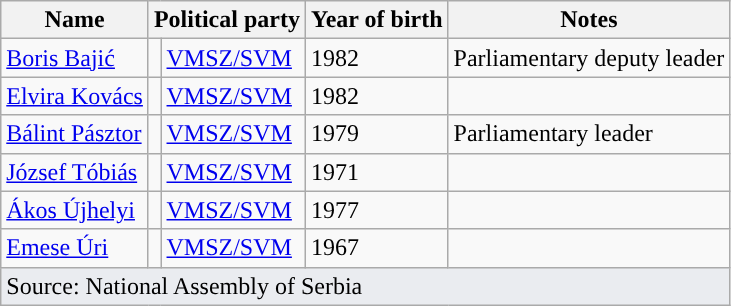<table class="wikitable sortable" style="text-align:left">
<tr>
<th>Name</th>
<th colspan="2">Political party</th>
<th>Year of birth</th>
<th>Notes</th>
</tr>
<tr>
<td><a href='#'>Boris Bajić</a></td>
<td width="1" style="color:inherit;background: "></td>
<td><a href='#'>VMSZ/SVM</a></td>
<td>1982</td>
<td>Parliamentary deputy leader</td>
</tr>
<tr>
<td><a href='#'>Elvira Kovács</a></td>
<td width="1" style="color:inherit;background: "></td>
<td><a href='#'>VMSZ/SVM</a></td>
<td>1982</td>
<td></td>
</tr>
<tr>
<td><a href='#'>Bálint Pásztor</a></td>
<td width="1" style="color:inherit;background: "></td>
<td><a href='#'>VMSZ/SVM</a></td>
<td>1979</td>
<td>Parliamentary leader</td>
</tr>
<tr>
<td><a href='#'>József Tóbiás</a></td>
<td width="1" style="color:inherit;background: "></td>
<td><a href='#'>VMSZ/SVM</a></td>
<td>1971</td>
<td></td>
</tr>
<tr>
<td><a href='#'>Ákos Újhelyi</a></td>
<td width="1" style="color:inherit;background: "></td>
<td><a href='#'>VMSZ/SVM</a></td>
<td>1977</td>
<td></td>
</tr>
<tr>
<td><a href='#'>Emese Úri</a></td>
<td width="1" style="color:inherit;background: "></td>
<td><a href='#'>VMSZ/SVM</a></td>
<td>1967</td>
<td></td>
</tr>
<tr>
<td style="background-color:#EAECF0" colspan="5">Source: National Assembly of Serbia</td>
</tr>
</table>
